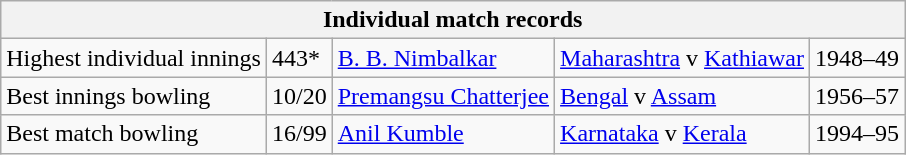<table class="wikitable">
<tr>
<th colspan="5">Individual match records</th>
</tr>
<tr>
<td>Highest individual innings</td>
<td>443*</td>
<td><a href='#'>B. B. Nimbalkar</a></td>
<td><a href='#'>Maharashtra</a> v <a href='#'>Kathiawar</a></td>
<td>1948–49</td>
</tr>
<tr>
<td>Best innings bowling</td>
<td>10/20</td>
<td><a href='#'>Premangsu Chatterjee</a></td>
<td><a href='#'>Bengal</a> v <a href='#'>Assam</a></td>
<td>1956–57</td>
</tr>
<tr>
<td>Best match bowling</td>
<td>16/99</td>
<td><a href='#'>Anil Kumble</a></td>
<td><a href='#'>Karnataka</a> v <a href='#'>Kerala</a></td>
<td>1994–95</td>
</tr>
</table>
